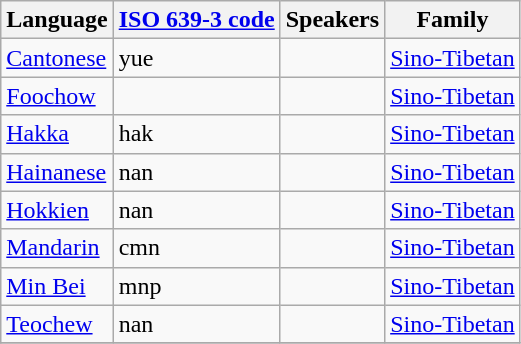<table class="wikitable sortable">
<tr>
<th>Language</th>
<th><a href='#'>ISO 639-3 code</a></th>
<th>Speakers</th>
<th>Family</th>
</tr>
<tr>
<td><a href='#'>Cantonese</a></td>
<td>yue</td>
<td style="text-align: right;"></td>
<td><a href='#'>Sino-Tibetan</a></td>
</tr>
<tr>
<td><a href='#'>Foochow</a></td>
<td></td>
<td style="text-align: right;"></td>
<td><a href='#'>Sino-Tibetan</a></td>
</tr>
<tr>
<td><a href='#'>Hakka</a></td>
<td>hak</td>
<td style="text-align: right;"></td>
<td><a href='#'>Sino-Tibetan</a></td>
</tr>
<tr>
<td><a href='#'>Hainanese</a></td>
<td>nan</td>
<td style="text-align: right;"></td>
<td><a href='#'>Sino-Tibetan</a></td>
</tr>
<tr>
<td><a href='#'>Hokkien</a></td>
<td>nan</td>
<td style="text-align: right;"></td>
<td><a href='#'>Sino-Tibetan</a></td>
</tr>
<tr>
<td><a href='#'>Mandarin</a></td>
<td>cmn</td>
<td style="text-align: right;"></td>
<td><a href='#'>Sino-Tibetan</a></td>
</tr>
<tr>
<td><a href='#'>Min Bei</a></td>
<td>mnp</td>
<td style="text-align: right;"></td>
<td><a href='#'>Sino-Tibetan</a></td>
</tr>
<tr>
<td><a href='#'>Teochew</a></td>
<td>nan</td>
<td style="text-align: right;"></td>
<td><a href='#'>Sino-Tibetan</a></td>
</tr>
<tr>
</tr>
</table>
